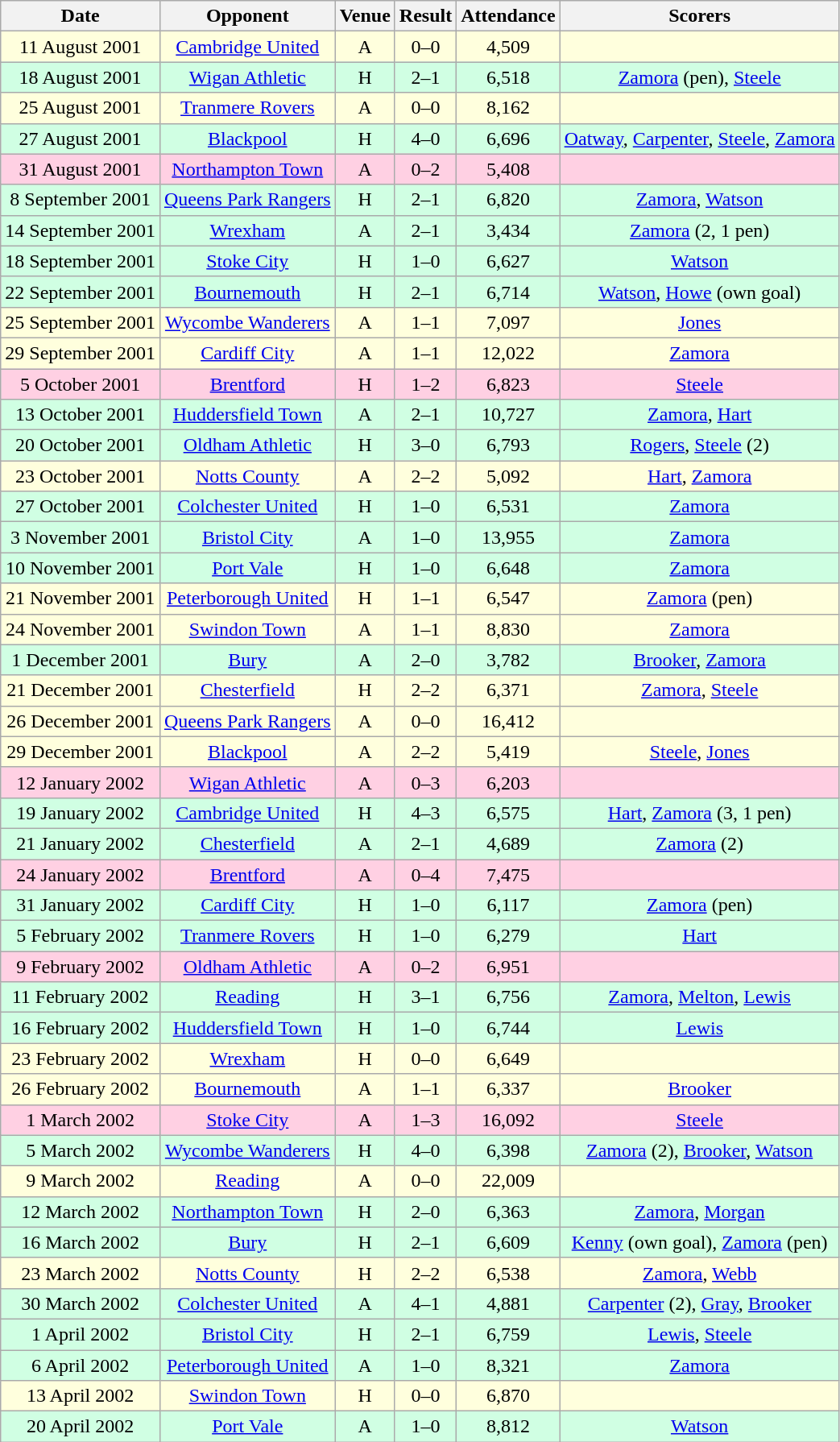<table class="wikitable sortable" style="font-size:100%; text-align:center">
<tr>
<th>Date</th>
<th>Opponent</th>
<th>Venue</th>
<th>Result</th>
<th>Attendance</th>
<th>Scorers</th>
</tr>
<tr style="background-color: #ffffdd;">
<td>11 August 2001</td>
<td><a href='#'>Cambridge United</a></td>
<td>A</td>
<td>0–0</td>
<td>4,509</td>
<td></td>
</tr>
<tr style="background-color: #d0ffe3;">
<td>18 August 2001</td>
<td><a href='#'>Wigan Athletic</a></td>
<td>H</td>
<td>2–1</td>
<td>6,518</td>
<td><a href='#'>Zamora</a> (pen), <a href='#'>Steele</a></td>
</tr>
<tr style="background-color: #ffffdd;">
<td>25 August 2001</td>
<td><a href='#'>Tranmere Rovers</a></td>
<td>A</td>
<td>0–0</td>
<td>8,162</td>
<td></td>
</tr>
<tr style="background-color: #d0ffe3;">
<td>27 August 2001</td>
<td><a href='#'>Blackpool</a></td>
<td>H</td>
<td>4–0</td>
<td>6,696</td>
<td><a href='#'>Oatway</a>, <a href='#'>Carpenter</a>, <a href='#'>Steele</a>, <a href='#'>Zamora</a></td>
</tr>
<tr style="background-color: #ffd0e3;">
<td>31 August 2001</td>
<td><a href='#'>Northampton Town</a></td>
<td>A</td>
<td>0–2</td>
<td>5,408</td>
<td></td>
</tr>
<tr style="background-color: #d0ffe3;">
<td>8 September 2001</td>
<td><a href='#'>Queens Park Rangers</a></td>
<td>H</td>
<td>2–1</td>
<td>6,820</td>
<td><a href='#'>Zamora</a>, <a href='#'>Watson</a></td>
</tr>
<tr style="background-color: #d0ffe3;">
<td>14 September 2001</td>
<td><a href='#'>Wrexham</a></td>
<td>A</td>
<td>2–1</td>
<td>3,434</td>
<td><a href='#'>Zamora</a> (2, 1 pen)</td>
</tr>
<tr style="background-color: #d0ffe3;">
<td>18 September 2001</td>
<td><a href='#'>Stoke City</a></td>
<td>H</td>
<td>1–0</td>
<td>6,627</td>
<td><a href='#'>Watson</a></td>
</tr>
<tr style="background-color: #d0ffe3;">
<td>22 September 2001</td>
<td><a href='#'>Bournemouth</a></td>
<td>H</td>
<td>2–1</td>
<td>6,714</td>
<td><a href='#'>Watson</a>, <a href='#'>Howe</a> (own goal)</td>
</tr>
<tr style="background-color: #ffffdd;">
<td>25 September 2001</td>
<td><a href='#'>Wycombe Wanderers</a></td>
<td>A</td>
<td>1–1</td>
<td>7,097</td>
<td><a href='#'>Jones</a></td>
</tr>
<tr style="background-color: #ffffdd;">
<td>29 September 2001</td>
<td><a href='#'>Cardiff City</a></td>
<td>A</td>
<td>1–1</td>
<td>12,022</td>
<td><a href='#'>Zamora</a></td>
</tr>
<tr style="background-color: #ffd0e3;">
<td>5 October 2001</td>
<td><a href='#'>Brentford</a></td>
<td>H</td>
<td>1–2</td>
<td>6,823</td>
<td><a href='#'>Steele</a></td>
</tr>
<tr style="background-color: #d0ffe3;">
<td>13 October 2001</td>
<td><a href='#'>Huddersfield Town</a></td>
<td>A</td>
<td>2–1</td>
<td>10,727</td>
<td><a href='#'>Zamora</a>, <a href='#'>Hart</a></td>
</tr>
<tr style="background-color: #d0ffe3;">
<td>20 October 2001</td>
<td><a href='#'>Oldham Athletic</a></td>
<td>H</td>
<td>3–0</td>
<td>6,793</td>
<td><a href='#'>Rogers</a>, <a href='#'>Steele</a> (2)</td>
</tr>
<tr style="background-color: #ffffdd;">
<td>23 October 2001</td>
<td><a href='#'>Notts County</a></td>
<td>A</td>
<td>2–2</td>
<td>5,092</td>
<td><a href='#'>Hart</a>, <a href='#'>Zamora</a></td>
</tr>
<tr style="background-color: #d0ffe3;">
<td>27 October 2001</td>
<td><a href='#'>Colchester United</a></td>
<td>H</td>
<td>1–0</td>
<td>6,531</td>
<td><a href='#'>Zamora</a></td>
</tr>
<tr style="background-color: #d0ffe3;">
<td>3 November 2001</td>
<td><a href='#'>Bristol City</a></td>
<td>A</td>
<td>1–0</td>
<td>13,955</td>
<td><a href='#'>Zamora</a></td>
</tr>
<tr style="background-color: #d0ffe3;">
<td>10 November 2001</td>
<td><a href='#'>Port Vale</a></td>
<td>H</td>
<td>1–0</td>
<td>6,648</td>
<td><a href='#'>Zamora</a></td>
</tr>
<tr style="background-color: #ffffdd;">
<td>21 November 2001</td>
<td><a href='#'>Peterborough United</a></td>
<td>H</td>
<td>1–1</td>
<td>6,547</td>
<td><a href='#'>Zamora</a> (pen)</td>
</tr>
<tr style="background-color: #ffffdd;">
<td>24 November 2001</td>
<td><a href='#'>Swindon Town</a></td>
<td>A</td>
<td>1–1</td>
<td>8,830</td>
<td><a href='#'>Zamora</a></td>
</tr>
<tr style="background-color: #d0ffe3;">
<td>1 December 2001</td>
<td><a href='#'>Bury</a></td>
<td>A</td>
<td>2–0</td>
<td>3,782</td>
<td><a href='#'>Brooker</a>, <a href='#'>Zamora</a></td>
</tr>
<tr style="background-color: #ffffdd;">
<td>21 December 2001</td>
<td><a href='#'>Chesterfield</a></td>
<td>H</td>
<td>2–2</td>
<td>6,371</td>
<td><a href='#'>Zamora</a>, <a href='#'>Steele</a></td>
</tr>
<tr style="background-color: #ffffdd;">
<td>26 December 2001</td>
<td><a href='#'>Queens Park Rangers</a></td>
<td>A</td>
<td>0–0</td>
<td>16,412</td>
<td></td>
</tr>
<tr style="background-color: #ffffdd;">
<td>29 December 2001</td>
<td><a href='#'>Blackpool</a></td>
<td>A</td>
<td>2–2</td>
<td>5,419</td>
<td><a href='#'>Steele</a>, <a href='#'>Jones</a></td>
</tr>
<tr style="background-color: #ffd0e3;">
<td>12 January 2002</td>
<td><a href='#'>Wigan Athletic</a></td>
<td>A</td>
<td>0–3</td>
<td>6,203</td>
<td></td>
</tr>
<tr style="background-color: #d0ffe3;">
<td>19 January 2002</td>
<td><a href='#'>Cambridge United</a></td>
<td>H</td>
<td>4–3</td>
<td>6,575</td>
<td><a href='#'>Hart</a>, <a href='#'>Zamora</a> (3, 1 pen)</td>
</tr>
<tr style="background-color: #d0ffe3;">
<td>21 January 2002</td>
<td><a href='#'>Chesterfield</a></td>
<td>A</td>
<td>2–1</td>
<td>4,689</td>
<td><a href='#'>Zamora</a> (2)</td>
</tr>
<tr style="background-color: #ffd0e3;">
<td>24 January 2002</td>
<td><a href='#'>Brentford</a></td>
<td>A</td>
<td>0–4</td>
<td>7,475</td>
<td></td>
</tr>
<tr style="background-color: #d0ffe3;">
<td>31 January 2002</td>
<td><a href='#'>Cardiff City</a></td>
<td>H</td>
<td>1–0</td>
<td>6,117</td>
<td><a href='#'>Zamora</a> (pen)</td>
</tr>
<tr style="background-color: #d0ffe3;">
<td>5 February 2002</td>
<td><a href='#'>Tranmere Rovers</a></td>
<td>H</td>
<td>1–0</td>
<td>6,279</td>
<td><a href='#'>Hart</a></td>
</tr>
<tr style="background-color: #ffd0e3;">
<td>9 February 2002</td>
<td><a href='#'>Oldham Athletic</a></td>
<td>A</td>
<td>0–2</td>
<td>6,951</td>
<td></td>
</tr>
<tr style="background-color: #d0ffe3;">
<td>11 February 2002</td>
<td><a href='#'>Reading</a></td>
<td>H</td>
<td>3–1</td>
<td>6,756</td>
<td><a href='#'>Zamora</a>, <a href='#'>Melton</a>, <a href='#'>Lewis</a></td>
</tr>
<tr style="background-color: #d0ffe3;">
<td>16 February 2002</td>
<td><a href='#'>Huddersfield Town</a></td>
<td>H</td>
<td>1–0</td>
<td>6,744</td>
<td><a href='#'>Lewis</a></td>
</tr>
<tr style="background-color: #ffffdd;">
<td>23 February 2002</td>
<td><a href='#'>Wrexham</a></td>
<td>H</td>
<td>0–0</td>
<td>6,649</td>
<td></td>
</tr>
<tr style="background-color: #ffffdd;">
<td>26 February 2002</td>
<td><a href='#'>Bournemouth</a></td>
<td>A</td>
<td>1–1</td>
<td>6,337</td>
<td><a href='#'>Brooker</a></td>
</tr>
<tr style="background-color: #ffd0e3;">
<td>1 March 2002</td>
<td><a href='#'>Stoke City</a></td>
<td>A</td>
<td>1–3</td>
<td>16,092</td>
<td><a href='#'>Steele</a></td>
</tr>
<tr style="background-color: #d0ffe3;">
<td>5 March 2002</td>
<td><a href='#'>Wycombe Wanderers</a></td>
<td>H</td>
<td>4–0</td>
<td>6,398</td>
<td><a href='#'>Zamora</a> (2), <a href='#'>Brooker</a>, <a href='#'>Watson</a></td>
</tr>
<tr style="background-color: #ffffdd;">
<td>9 March 2002</td>
<td><a href='#'>Reading</a></td>
<td>A</td>
<td>0–0</td>
<td>22,009</td>
<td></td>
</tr>
<tr style="background-color: #d0ffe3;">
<td>12 March 2002</td>
<td><a href='#'>Northampton Town</a></td>
<td>H</td>
<td>2–0</td>
<td>6,363</td>
<td><a href='#'>Zamora</a>, <a href='#'>Morgan</a></td>
</tr>
<tr style="background-color: #d0ffe3;">
<td>16 March 2002</td>
<td><a href='#'>Bury</a></td>
<td>H</td>
<td>2–1</td>
<td>6,609</td>
<td><a href='#'>Kenny</a> (own goal), <a href='#'>Zamora</a> (pen)</td>
</tr>
<tr style="background-color: #ffffdd;">
<td>23 March 2002</td>
<td><a href='#'>Notts County</a></td>
<td>H</td>
<td>2–2</td>
<td>6,538</td>
<td><a href='#'>Zamora</a>, <a href='#'>Webb</a></td>
</tr>
<tr style="background-color: #d0ffe3;">
<td>30 March 2002</td>
<td><a href='#'>Colchester United</a></td>
<td>A</td>
<td>4–1</td>
<td>4,881</td>
<td><a href='#'>Carpenter</a> (2), <a href='#'>Gray</a>, <a href='#'>Brooker</a></td>
</tr>
<tr style="background-color: #d0ffe3;">
<td>1 April 2002</td>
<td><a href='#'>Bristol City</a></td>
<td>H</td>
<td>2–1</td>
<td>6,759</td>
<td><a href='#'>Lewis</a>, <a href='#'>Steele</a></td>
</tr>
<tr style="background-color: #d0ffe3;">
<td>6 April 2002</td>
<td><a href='#'>Peterborough United</a></td>
<td>A</td>
<td>1–0</td>
<td>8,321</td>
<td><a href='#'>Zamora</a></td>
</tr>
<tr style="background-color: #ffffdd;">
<td>13 April 2002</td>
<td><a href='#'>Swindon Town</a></td>
<td>H</td>
<td>0–0</td>
<td>6,870</td>
<td></td>
</tr>
<tr style="background-color: #d0ffe3;">
<td>20 April 2002</td>
<td><a href='#'>Port Vale</a></td>
<td>A</td>
<td>1–0</td>
<td>8,812</td>
<td><a href='#'>Watson</a></td>
</tr>
</table>
